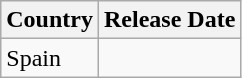<table class="wikitable">
<tr>
<th>Country</th>
<th>Release Date</th>
</tr>
<tr>
<td>Spain</td>
<td></td>
</tr>
</table>
